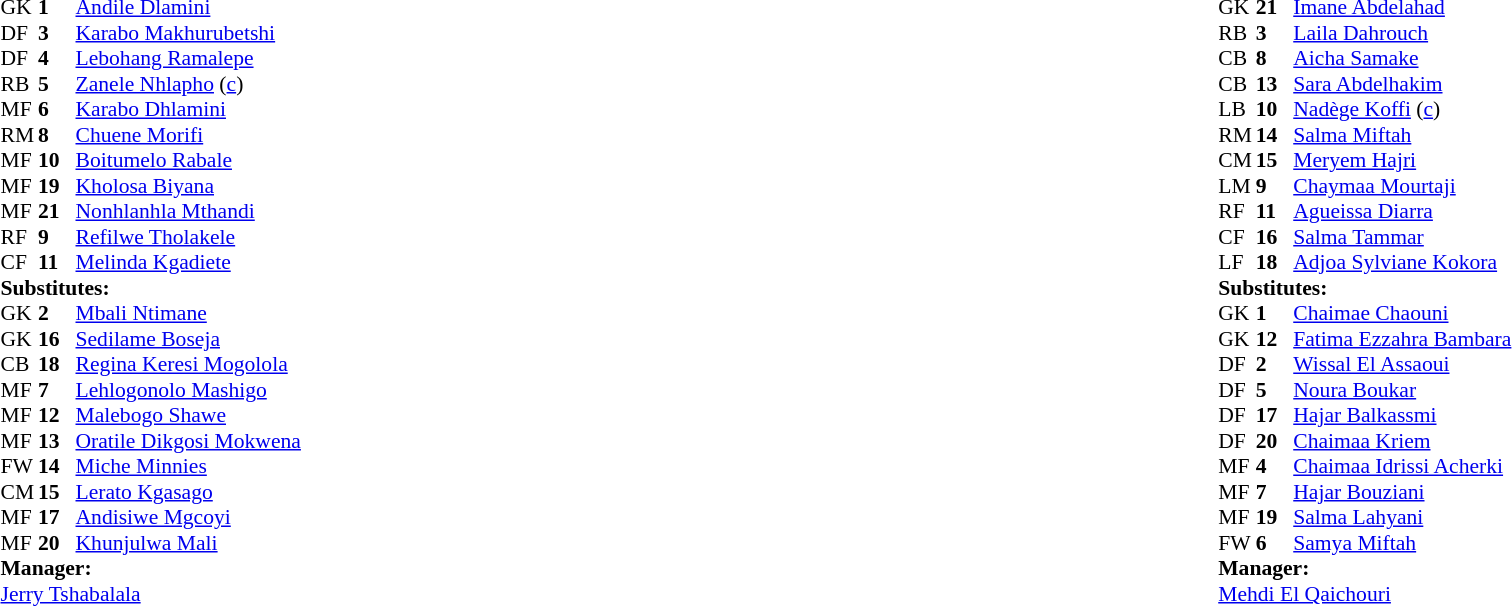<table width="100%">
<tr>
<td valign="top" width="40%"><br><table style="font-size:90%" cellspacing="0" cellpadding="0">
<tr>
<th width=25></th>
<th width=25></th>
</tr>
<tr>
<td>GK</td>
<td><strong>1</strong></td>
<td> <a href='#'>Andile Dlamini</a></td>
</tr>
<tr>
<td>DF</td>
<td><strong>3</strong></td>
<td> <a href='#'>Karabo Makhurubetshi</a></td>
</tr>
<tr>
<td>DF</td>
<td><strong>4</strong></td>
<td> <a href='#'>Lebohang Ramalepe</a></td>
</tr>
<tr>
<td>RB</td>
<td><strong>5</strong></td>
<td> <a href='#'>Zanele Nhlapho</a> (<a href='#'>c</a>)</td>
</tr>
<tr>
<td>MF</td>
<td><strong>6</strong></td>
<td> <a href='#'>Karabo Dhlamini</a></td>
</tr>
<tr>
<td>RM</td>
<td><strong>8</strong></td>
<td> <a href='#'>Chuene Morifi</a></td>
<td></td>
<td></td>
</tr>
<tr>
<td>MF</td>
<td><strong>10</strong></td>
<td> <a href='#'>Boitumelo Rabale</a></td>
<td></td>
<td></td>
</tr>
<tr>
<td>MF</td>
<td><strong>19</strong></td>
<td> <a href='#'>Kholosa Biyana</a></td>
<td></td>
<td></td>
</tr>
<tr>
<td>MF</td>
<td><strong>21</strong></td>
<td> <a href='#'>Nonhlanhla Mthandi</a></td>
</tr>
<tr>
<td>RF</td>
<td><strong>9</strong></td>
<td> <a href='#'>Refilwe Tholakele</a></td>
</tr>
<tr>
<td>CF</td>
<td><strong>11</strong></td>
<td> <a href='#'>Melinda Kgadiete</a></td>
<td></td>
<td></td>
</tr>
<tr>
<td colspan=3><strong>Substitutes:</strong></td>
</tr>
<tr>
<td>GK</td>
<td><strong>2</strong></td>
<td> <a href='#'>Mbali Ntimane</a></td>
</tr>
<tr>
<td>GK</td>
<td><strong>16</strong></td>
<td> <a href='#'>Sedilame Boseja</a></td>
</tr>
<tr>
<td>CB</td>
<td><strong>18</strong></td>
<td> <a href='#'>Regina Keresi Mogolola</a></td>
</tr>
<tr>
<td>MF</td>
<td><strong>7</strong></td>
<td> <a href='#'>Lehlogonolo Mashigo</a></td>
</tr>
<tr>
<td>MF</td>
<td><strong>12</strong></td>
<td> <a href='#'>Malebogo Shawe</a></td>
</tr>
<tr>
<td>MF</td>
<td><strong>13</strong></td>
<td> <a href='#'>Oratile Dikgosi Mokwena</a></td>
<td></td>
<td></td>
</tr>
<tr>
<td>FW</td>
<td><strong>14</strong></td>
<td> <a href='#'>Miche Minnies</a></td>
</tr>
<tr>
<td>CM</td>
<td><strong>15</strong></td>
<td> <a href='#'>Lerato Kgasago</a></td>
<td></td>
<td></td>
</tr>
<tr>
<td>MF</td>
<td><strong>17</strong></td>
<td> <a href='#'>Andisiwe Mgcoyi</a></td>
<td></td>
<td></td>
</tr>
<tr>
<td>MF</td>
<td><strong>20</strong></td>
<td> <a href='#'>Khunjulwa Mali</a></td>
<td></td>
<td></td>
</tr>
<tr>
<td colspan=3><strong>Manager:</strong></td>
</tr>
<tr>
<td colspan=3> <a href='#'>Jerry Tshabalala</a></td>
</tr>
</table>
</td>
<td valign="top" width="50%"><br><table style="font-size:90%; margin:auto" cellspacing="0" cellpadding="0">
<tr>
<th width=25></th>
<th width=25></th>
</tr>
<tr>
<td>GK</td>
<td><strong>21</strong></td>
<td> <a href='#'>Imane Abdelahad</a></td>
</tr>
<tr>
<td>RB</td>
<td><strong>3</strong></td>
<td> <a href='#'>Laila Dahrouch</a></td>
</tr>
<tr>
<td>CB</td>
<td><strong>8</strong></td>
<td> <a href='#'>Aicha Samake</a></td>
<td></td>
</tr>
<tr>
<td>CB</td>
<td><strong>13</strong></td>
<td> <a href='#'>Sara Abdelhakim</a></td>
<td></td>
<td></td>
</tr>
<tr>
<td>LB</td>
<td><strong>10</strong></td>
<td> <a href='#'>Nadège Koffi</a> (<a href='#'>c</a>)</td>
<td></td>
</tr>
<tr>
<td>RM</td>
<td><strong>14</strong></td>
<td> <a href='#'>Salma Miftah</a></td>
</tr>
<tr>
<td>CM</td>
<td><strong>15</strong></td>
<td> <a href='#'>Meryem Hajri</a></td>
<td></td>
<td></td>
</tr>
<tr>
<td>LM</td>
<td><strong>9</strong></td>
<td> <a href='#'>Chaymaa Mourtaji</a></td>
</tr>
<tr>
<td>RF</td>
<td><strong>11</strong></td>
<td> <a href='#'>Agueissa Diarra</a></td>
</tr>
<tr>
<td>CF</td>
<td><strong>16</strong></td>
<td> <a href='#'>Salma Tammar</a></td>
</tr>
<tr>
<td>LF</td>
<td><strong>18</strong></td>
<td> <a href='#'>Adjoa Sylviane Kokora</a></td>
</tr>
<tr>
<td colspan=3><strong>Substitutes:</strong></td>
</tr>
<tr>
<td>GK</td>
<td><strong>1</strong></td>
<td> <a href='#'>Chaimae Chaouni</a></td>
</tr>
<tr>
<td>GK</td>
<td><strong>12</strong></td>
<td> <a href='#'>Fatima Ezzahra Bambara</a></td>
</tr>
<tr>
<td>DF</td>
<td><strong>2</strong></td>
<td> <a href='#'>Wissal El Assaoui</a></td>
</tr>
<tr>
<td>DF</td>
<td><strong>5</strong></td>
<td> <a href='#'>Noura Boukar</a></td>
<td></td>
<td></td>
</tr>
<tr>
<td>DF</td>
<td><strong>17</strong></td>
<td> <a href='#'>Hajar Balkassmi</a></td>
</tr>
<tr>
<td>DF</td>
<td><strong>20</strong></td>
<td> <a href='#'>Chaimaa Kriem</a></td>
</tr>
<tr>
<td>MF</td>
<td><strong>4</strong></td>
<td> <a href='#'>Chaimaa Idrissi Acherki</a></td>
</tr>
<tr>
<td>MF</td>
<td><strong>7</strong></td>
<td> <a href='#'>Hajar Bouziani</a></td>
</tr>
<tr>
<td>MF</td>
<td><strong>19</strong></td>
<td> <a href='#'>Salma Lahyani</a></td>
</tr>
<tr>
<td>FW</td>
<td><strong>6</strong></td>
<td> <a href='#'>Samya Miftah</a></td>
<td></td>
<td></td>
</tr>
<tr>
<td colspan=3><strong>Manager:</strong></td>
</tr>
<tr>
<td colspan=3> <a href='#'>Mehdi El Qaichouri</a></td>
</tr>
</table>
</td>
</tr>
</table>
